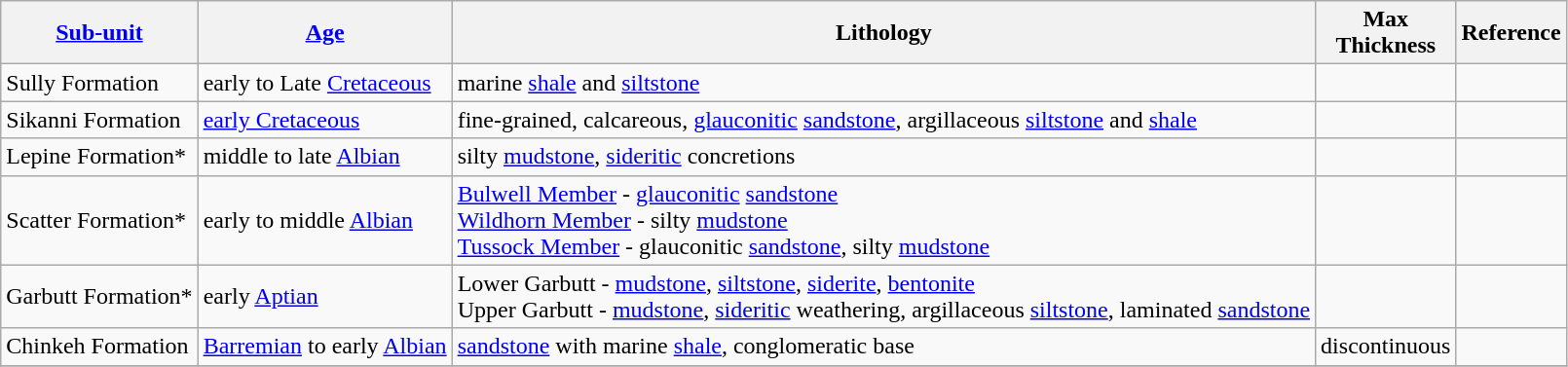<table class="wikitable">
<tr>
<th><a href='#'>Sub-unit</a></th>
<th><a href='#'>Age</a></th>
<th>Lithology</th>
<th>Max<br>Thickness</th>
<th>Reference</th>
</tr>
<tr>
<td>Sully Formation</td>
<td>early to Late <a href='#'>Cretaceous</a></td>
<td>marine <a href='#'>shale</a> and <a href='#'>siltstone</a></td>
<td></td>
<td></td>
</tr>
<tr>
<td>Sikanni Formation</td>
<td><a href='#'>early Cretaceous</a></td>
<td>fine-grained, calcareous, <a href='#'>glauconitic</a> <a href='#'>sandstone</a>, argillaceous <a href='#'>siltstone</a> and <a href='#'>shale</a></td>
<td></td>
<td></td>
</tr>
<tr>
<td>Lepine Formation*</td>
<td>middle to late <a href='#'>Albian</a></td>
<td>silty <a href='#'>mudstone</a>, <a href='#'>sideritic</a> concretions</td>
<td></td>
<td></td>
</tr>
<tr>
<td>Scatter Formation*</td>
<td>early to middle <a href='#'>Albian</a></td>
<td><a href='#'>Bulwell Member</a> - <a href='#'>glauconitic</a> <a href='#'>sandstone</a><br><a href='#'>Wildhorn Member</a> - silty <a href='#'>mudstone</a><br><a href='#'>Tussock Member</a> - glauconitic <a href='#'>sandstone</a>, silty <a href='#'>mudstone</a><br></td>
<td></td>
<td></td>
</tr>
<tr>
<td>Garbutt Formation*</td>
<td>early <a href='#'>Aptian</a></td>
<td>Lower Garbutt - <a href='#'>mudstone</a>, <a href='#'>siltstone</a>, <a href='#'>siderite</a>, <a href='#'>bentonite</a><br>Upper Garbutt - <a href='#'>mudstone</a>, <a href='#'>sideritic</a> weathering, argillaceous <a href='#'>siltstone</a>, laminated <a href='#'>sandstone</a></td>
<td></td>
<td></td>
</tr>
<tr>
<td>Chinkeh Formation</td>
<td><a href='#'>Barremian</a> to early <a href='#'>Albian</a></td>
<td><a href='#'>sandstone</a> with marine <a href='#'>shale</a>, conglomeratic base</td>
<td>discontinuous</td>
<td></td>
</tr>
<tr>
</tr>
</table>
